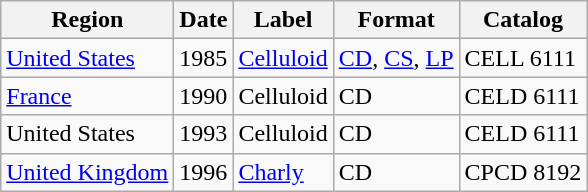<table class="wikitable">
<tr>
<th>Region</th>
<th>Date</th>
<th>Label</th>
<th>Format</th>
<th>Catalog</th>
</tr>
<tr>
<td><a href='#'>United States</a></td>
<td>1985</td>
<td><a href='#'>Celluloid</a></td>
<td><a href='#'>CD</a>, <a href='#'>CS</a>, <a href='#'>LP</a></td>
<td>CELL 6111</td>
</tr>
<tr>
<td><a href='#'>France</a></td>
<td>1990</td>
<td>Celluloid</td>
<td>CD</td>
<td>CELD 6111</td>
</tr>
<tr>
<td>United States</td>
<td>1993</td>
<td>Celluloid</td>
<td>CD</td>
<td>CELD 6111</td>
</tr>
<tr>
<td><a href='#'>United Kingdom</a></td>
<td>1996</td>
<td><a href='#'>Charly</a></td>
<td>CD</td>
<td>CPCD 8192</td>
</tr>
</table>
